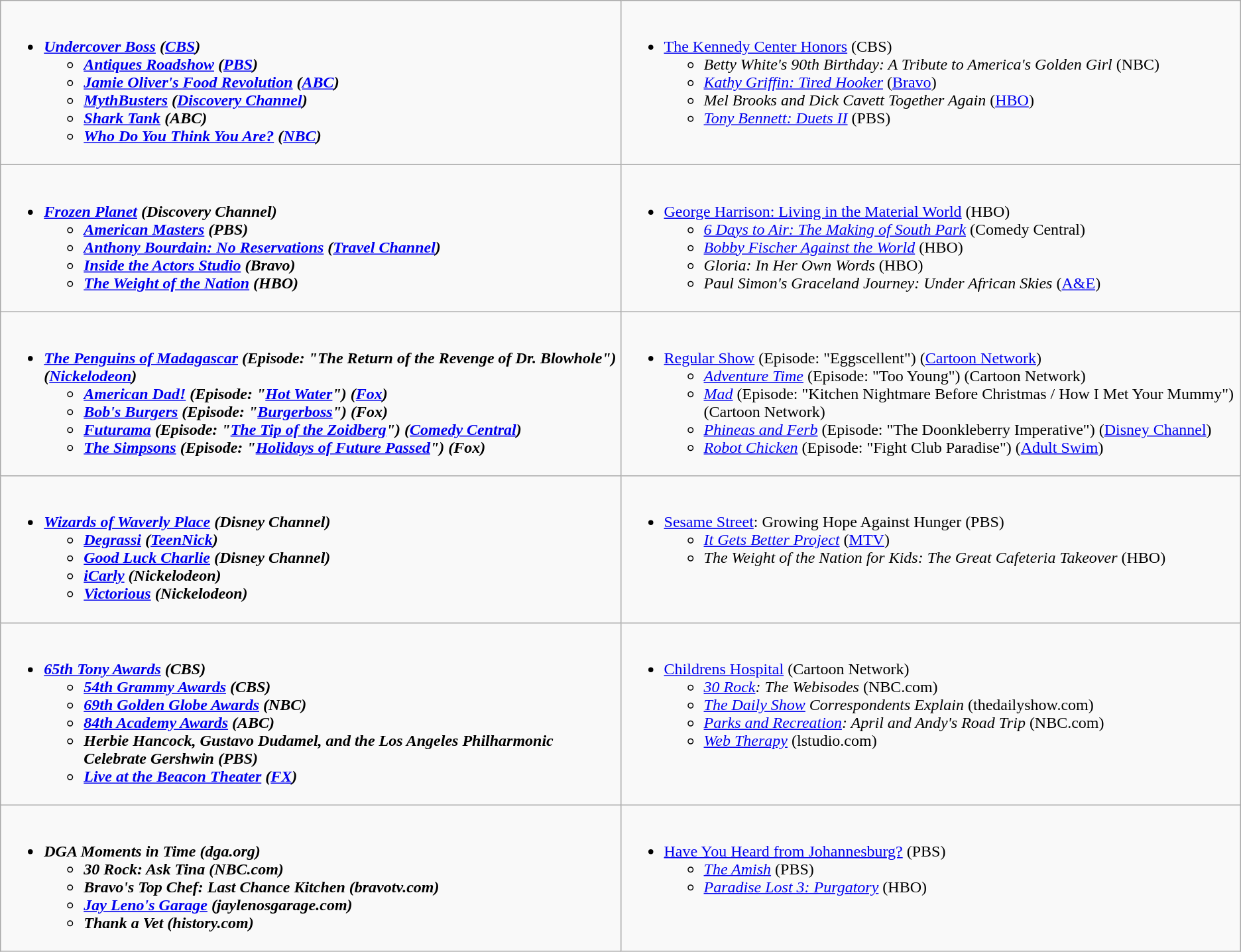<table class="wikitable">
<tr>
<td style="vertical-align:top;" width="50%"><br><ul><li><strong><em><a href='#'>Undercover Boss</a><em> (<a href='#'>CBS</a>)<strong><ul><li></em><a href='#'>Antiques Roadshow</a><em> (<a href='#'>PBS</a>)</li><li></em><a href='#'>Jamie Oliver's Food Revolution</a><em> (<a href='#'>ABC</a>)</li><li></em><a href='#'>MythBusters</a><em> (<a href='#'>Discovery Channel</a>)</li><li></em><a href='#'>Shark Tank</a><em> (ABC)</li><li></em><a href='#'>Who Do You Think You Are?</a><em> (<a href='#'>NBC</a>)</li></ul></li></ul></td>
<td style="vertical-align:top;" width="50%"><br><ul><li></em></strong><a href='#'>The Kennedy Center Honors</a></em> (CBS)</strong><ul><li><em>Betty White's 90th Birthday: A Tribute to America's Golden Girl</em> (NBC)</li><li><em><a href='#'>Kathy Griffin: Tired Hooker</a></em> (<a href='#'>Bravo</a>)</li><li><em>Mel Brooks and Dick Cavett Together Again</em> (<a href='#'>HBO</a>)</li><li><em><a href='#'>Tony Bennett: Duets II</a></em> (PBS)</li></ul></li></ul></td>
</tr>
<tr>
<td style="vertical-align:top;" width="50%"><br><ul><li><strong><em><a href='#'>Frozen Planet</a><em> (Discovery Channel)<strong><ul><li></em><a href='#'>American Masters</a><em> (PBS)</li><li></em><a href='#'>Anthony Bourdain: No Reservations</a><em> (<a href='#'>Travel Channel</a>)</li><li></em><a href='#'>Inside the Actors Studio</a><em> (Bravo)</li><li></em><a href='#'>The Weight of the Nation</a><em> (HBO)</li></ul></li></ul></td>
<td style="vertical-align:top;" width="50%"><br><ul><li></em></strong><a href='#'>George Harrison: Living in the Material World</a></em> (HBO)</strong><ul><li><em><a href='#'>6 Days to Air: The Making of South Park</a></em> (Comedy Central)</li><li><em><a href='#'>Bobby Fischer Against the World</a></em> (HBO)</li><li><em>Gloria: In Her Own Words</em> (HBO)</li><li><em>Paul Simon's Graceland Journey: Under African Skies</em> (<a href='#'>A&E</a>)</li></ul></li></ul></td>
</tr>
<tr>
<td style="vertical-align:top;" width="50%"><br><ul><li><strong><em><a href='#'>The Penguins of Madagascar</a><em> (Episode: "The Return of the Revenge of Dr. Blowhole") (<a href='#'>Nickelodeon</a>)<strong><ul><li></em><a href='#'>American Dad!</a><em> (Episode: "<a href='#'>Hot Water</a>") (<a href='#'>Fox</a>)</li><li></em><a href='#'>Bob's Burgers</a><em> (Episode: "<a href='#'>Burgerboss</a>") (Fox)</li><li></em><a href='#'>Futurama</a><em> (Episode: "<a href='#'>The Tip of the Zoidberg</a>") (<a href='#'>Comedy Central</a>)</li><li></em><a href='#'>The Simpsons</a><em> (Episode: "<a href='#'>Holidays of Future Passed</a>") (Fox)</li></ul></li></ul></td>
<td style="vertical-align:top;" width="50%"><br><ul><li></em></strong><a href='#'>Regular Show</a></em> (Episode: "Eggscellent") (<a href='#'>Cartoon Network</a>)</strong><ul><li><em><a href='#'>Adventure Time</a></em> (Episode: "Too Young") (Cartoon Network)</li><li><em><a href='#'>Mad</a></em> (Episode: "Kitchen Nightmare Before Christmas / How I Met Your Mummy") (Cartoon Network)</li><li><em><a href='#'>Phineas and Ferb</a></em> (Episode: "The Doonkleberry Imperative") (<a href='#'>Disney Channel</a>)</li><li><em><a href='#'>Robot Chicken</a></em> (Episode: "Fight Club Paradise") (<a href='#'>Adult Swim</a>)</li></ul></li></ul></td>
</tr>
<tr>
<td style="vertical-align:top;" width="50%"><br><ul><li><strong><em><a href='#'>Wizards of Waverly Place</a><em> (Disney Channel)<strong><ul><li></em><a href='#'>Degrassi</a><em> (<a href='#'>TeenNick</a>)</li><li></em><a href='#'>Good Luck Charlie</a><em> (Disney Channel)</li><li></em><a href='#'>iCarly</a><em> (Nickelodeon)</li><li></em><a href='#'>Victorious</a><em> (Nickelodeon)</li></ul></li></ul></td>
<td style="vertical-align:top;" width="50%"><br><ul><li></em></strong><a href='#'>Sesame Street</a>: Growing Hope Against Hunger</em> (PBS)</strong><ul><li><em><a href='#'>It Gets Better Project</a></em> (<a href='#'>MTV</a>)</li><li><em>The Weight of the Nation for Kids: The Great Cafeteria Takeover</em> (HBO)</li></ul></li></ul></td>
</tr>
<tr>
<td style="vertical-align:top;" width="50%"><br><ul><li><strong><em><a href='#'>65th Tony Awards</a><em> (CBS)<strong><ul><li></em><a href='#'>54th Grammy Awards</a><em> (CBS)</li><li></em><a href='#'>69th Golden Globe Awards</a><em> (NBC)</li><li></em><a href='#'>84th Academy Awards</a><em> (ABC)</li><li></em>Herbie Hancock, Gustavo Dudamel, and the Los Angeles Philharmonic Celebrate Gershwin<em> (PBS)</li><li></em><a href='#'>Live at the Beacon Theater</a><em> (<a href='#'>FX</a>)</li></ul></li></ul></td>
<td style="vertical-align:top;" width="50%"><br><ul><li></em></strong><a href='#'>Childrens Hospital</a></em> (Cartoon Network)</strong><ul><li><em><a href='#'>30 Rock</a>: The Webisodes</em> (NBC.com)</li><li><em><a href='#'>The Daily Show</a> Correspondents Explain</em> (thedailyshow.com)</li><li><em><a href='#'>Parks and Recreation</a>: April and Andy's Road Trip</em> (NBC.com)</li><li><em><a href='#'>Web Therapy</a></em> (lstudio.com)</li></ul></li></ul></td>
</tr>
<tr>
<td style="vertical-align:top;" width="50%"><br><ul><li><strong><em>DGA Moments in Time<em> (dga.org)<strong><ul><li></em>30 Rock: Ask Tina<em> (NBC.com)</li><li></em>Bravo's Top Chef: Last Chance Kitchen<em> (bravotv.com)</li><li></em><a href='#'>Jay Leno's Garage</a><em> (jaylenosgarage.com)</li><li></em>Thank a Vet<em> (history.com)</li></ul></li></ul></td>
<td style="vertical-align:top;" width="50%"><br><ul><li></em></strong><a href='#'>Have You Heard from Johannesburg?</a></em> (PBS)</strong><ul><li><em><a href='#'>The Amish</a></em> (PBS)</li><li><em><a href='#'>Paradise Lost 3: Purgatory</a></em> (HBO)</li></ul></li></ul></td>
</tr>
</table>
